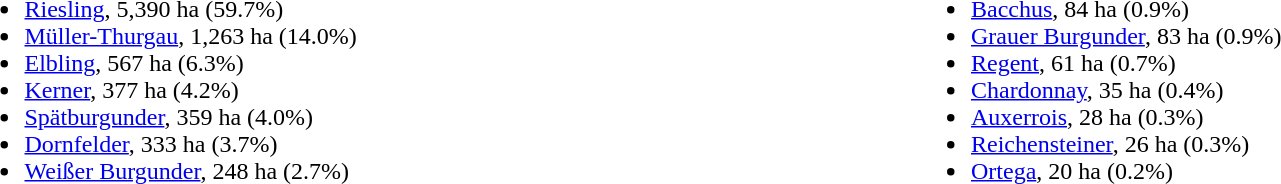<table border="0" width="100%">
<tr ---- valign="top">
<td width="50%"><br><ul><li><a href='#'>Riesling</a>, 5,390 ha (59.7%)</li><li><a href='#'>Müller-Thurgau</a>, 1,263 ha (14.0%)</li><li><a href='#'>Elbling</a>, 567 ha (6.3%)</li><li><a href='#'>Kerner</a>, 377 ha (4.2%)</li><li><a href='#'>Spätburgunder</a>, 359 ha (4.0%)</li><li><a href='#'>Dornfelder</a>, 333 ha (3.7%)</li><li><a href='#'>Weißer Burgunder</a>, 248 ha (2.7%)</li></ul></td>
<td><br><ul><li><a href='#'>Bacchus</a>, 84 ha (0.9%)</li><li><a href='#'>Grauer Burgunder</a>, 83 ha (0.9%)</li><li><a href='#'>Regent</a>, 61 ha (0.7%)</li><li><a href='#'>Chardonnay</a>, 35 ha (0.4%)</li><li><a href='#'>Auxerrois</a>, 28 ha (0.3%)</li><li><a href='#'>Reichensteiner</a>, 26 ha (0.3%)</li><li><a href='#'>Ortega</a>, 20 ha (0.2%)</li></ul></td>
</tr>
</table>
